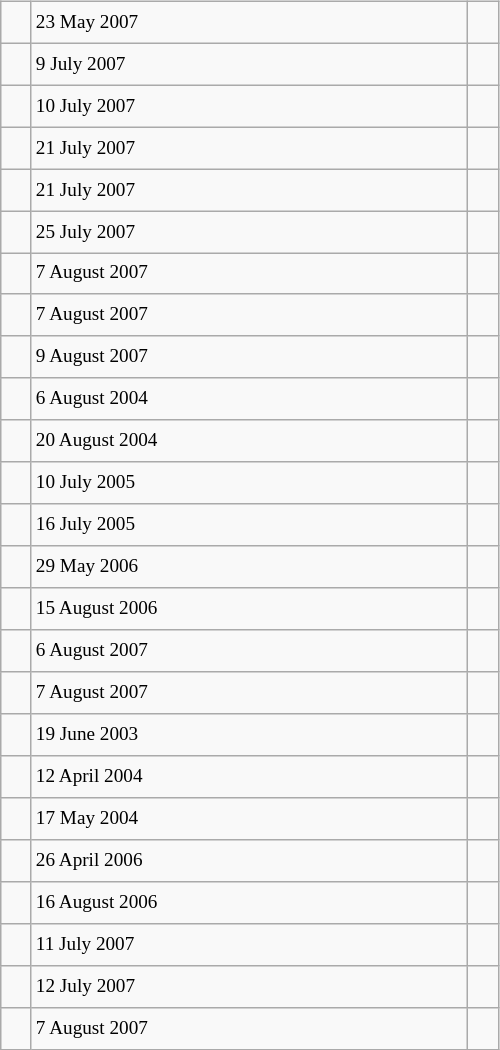<table class="wikitable" style="font-size: 80%; float: left; width: 26em; margin-right: 1em; height: 700px">
<tr>
<td></td>
<td>23 May 2007</td>
<td></td>
</tr>
<tr>
<td></td>
<td>9 July 2007</td>
<td></td>
</tr>
<tr>
<td></td>
<td>10 July 2007</td>
<td></td>
</tr>
<tr>
<td></td>
<td>21 July 2007</td>
<td></td>
</tr>
<tr>
<td></td>
<td>21 July 2007</td>
<td></td>
</tr>
<tr>
<td></td>
<td>25 July 2007</td>
<td></td>
</tr>
<tr>
<td></td>
<td>7 August 2007</td>
<td></td>
</tr>
<tr>
<td></td>
<td>7 August 2007</td>
<td></td>
</tr>
<tr>
<td></td>
<td>9 August 2007</td>
<td></td>
</tr>
<tr>
<td></td>
<td>6 August 2004</td>
<td></td>
</tr>
<tr>
<td></td>
<td>20 August 2004</td>
<td></td>
</tr>
<tr>
<td></td>
<td>10 July 2005</td>
<td></td>
</tr>
<tr>
<td></td>
<td>16 July 2005</td>
<td></td>
</tr>
<tr>
<td></td>
<td>29 May 2006</td>
<td></td>
</tr>
<tr>
<td></td>
<td>15 August 2006</td>
<td></td>
</tr>
<tr>
<td></td>
<td>6 August 2007</td>
<td></td>
</tr>
<tr>
<td></td>
<td>7 August 2007</td>
<td></td>
</tr>
<tr>
<td></td>
<td>19 June 2003</td>
<td></td>
</tr>
<tr>
<td></td>
<td>12 April 2004</td>
<td></td>
</tr>
<tr>
<td></td>
<td>17 May 2004</td>
<td></td>
</tr>
<tr>
<td></td>
<td>26 April 2006</td>
<td></td>
</tr>
<tr>
<td></td>
<td>16 August 2006</td>
<td></td>
</tr>
<tr>
<td></td>
<td>11 July 2007</td>
<td></td>
</tr>
<tr>
<td></td>
<td>12 July 2007</td>
<td></td>
</tr>
<tr>
<td></td>
<td>7 August 2007</td>
<td></td>
</tr>
</table>
